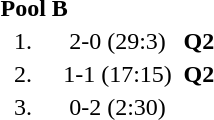<table style="text-align:center">
<tr>
<td colspan=4 align=left><strong>Pool B</strong></td>
</tr>
<tr>
<td width=30>1.</td>
<td align=left></td>
<td width=80>2-0 (29:3)</td>
<td><strong>Q2</strong></td>
</tr>
<tr>
<td>2.</td>
<td align=left></td>
<td>1-1 (17:15)</td>
<td><strong>Q2</strong></td>
</tr>
<tr>
<td>3.</td>
<td align=left></td>
<td>0-2 (2:30)</td>
<td></td>
</tr>
</table>
